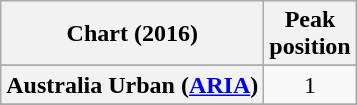<table class="wikitable sortable plainrowheaders" style="text-align:center">
<tr>
<th scope="col">Chart (2016)</th>
<th scope="col">Peak<br>position</th>
</tr>
<tr>
</tr>
<tr>
<th scope="row">Australia Urban (<a href='#'>ARIA</a>)</th>
<td>1</td>
</tr>
<tr>
</tr>
<tr>
</tr>
<tr>
</tr>
<tr>
</tr>
<tr>
</tr>
<tr>
</tr>
<tr>
</tr>
<tr>
</tr>
<tr>
</tr>
<tr>
</tr>
<tr>
</tr>
<tr>
</tr>
<tr>
</tr>
<tr>
</tr>
<tr>
</tr>
<tr>
</tr>
<tr>
</tr>
<tr>
</tr>
<tr>
</tr>
<tr>
</tr>
<tr>
</tr>
<tr>
</tr>
<tr>
</tr>
<tr>
</tr>
<tr>
</tr>
<tr>
</tr>
<tr>
</tr>
<tr>
</tr>
<tr>
</tr>
<tr>
</tr>
<tr>
</tr>
</table>
